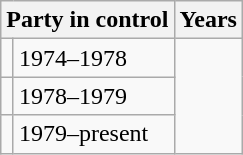<table class="wikitable">
<tr>
<th colspan=2>Party in control</th>
<th>Years</th>
</tr>
<tr>
<td></td>
<td>1974–1978</td>
</tr>
<tr>
<td></td>
<td>1978–1979</td>
</tr>
<tr>
<td></td>
<td>1979–present</td>
</tr>
</table>
